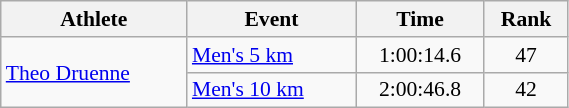<table class="wikitable" style="text-align:center; font-size:90%; width:30%;">
<tr>
<th>Athlete</th>
<th>Event</th>
<th>Time</th>
<th>Rank</th>
</tr>
<tr>
<td align=left rowspan=2><a href='#'>Theo Druenne</a></td>
<td align=left><a href='#'>Men's 5 km</a></td>
<td>1:00:14.6</td>
<td>47</td>
</tr>
<tr>
<td align=left><a href='#'>Men's 10 km</a></td>
<td>2:00:46.8</td>
<td>42</td>
</tr>
</table>
